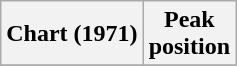<table class="wikitable sortable plainrowheaders" style="text-align:center">
<tr>
<th scope="col">Chart (1971)</th>
<th scope="col">Peak<br> position</th>
</tr>
<tr>
</tr>
</table>
